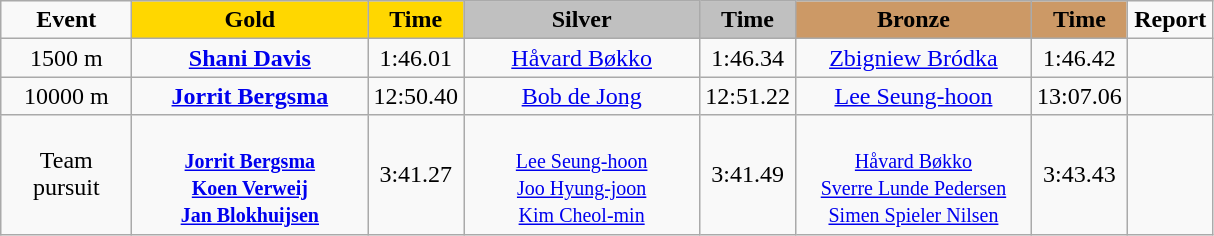<table class="wikitable">
<tr>
<td width="80" align="center"><strong>Event</strong></td>
<td width="150" bgcolor="gold" align="center"><strong>Gold</strong></td>
<td width="50" bgcolor="gold" align="center"><strong>Time</strong></td>
<td width="150" bgcolor="silver" align="center"><strong>Silver</strong></td>
<td width="50" bgcolor="silver" align="center"><strong>Time</strong></td>
<td width="150" bgcolor="#CC9966" align="center"><strong>Bronze</strong></td>
<td width="50" bgcolor="#CC9966" align="center"><strong>Time</strong></td>
<td width="50" align="center"><strong>Report</strong></td>
</tr>
<tr>
<td align="center">1500 m</td>
<td align="center"><strong><a href='#'>Shani Davis</a></strong><br><small></small></td>
<td align="center">1:46.01</td>
<td align="center"><a href='#'>Håvard Bøkko</a><br><small></small></td>
<td align="center">1:46.34</td>
<td align="center"><a href='#'>Zbigniew Bródka</a><br><small></small></td>
<td align="center">1:46.42</td>
<td align="center"></td>
</tr>
<tr>
<td align="center">10000 m</td>
<td align="center"><strong><a href='#'>Jorrit Bergsma</a></strong><br><small></small></td>
<td align="center">12:50.40</td>
<td align="center"><a href='#'>Bob de Jong</a><br><small></small></td>
<td align="center">12:51.22</td>
<td align="center"><a href='#'>Lee Seung-hoon</a><br><small></small></td>
<td align="center">13:07.06</td>
<td align="center"></td>
</tr>
<tr>
<td align="center">Team pursuit</td>
<td align="center"><strong></strong><br><small><strong><a href='#'>Jorrit Bergsma</a><br><a href='#'>Koen Verweij</a><br><a href='#'>Jan Blokhuijsen</a></strong></small></td>
<td align="center">3:41.27</td>
<td align="center"><br><small><a href='#'>Lee Seung-hoon</a><br><a href='#'>Joo Hyung-joon</a><br><a href='#'>Kim Cheol-min</a></small></td>
<td align="center">3:41.49</td>
<td align="center"><br><small><a href='#'>Håvard Bøkko</a><br><a href='#'>Sverre Lunde Pedersen</a><br><a href='#'>Simen Spieler Nilsen</a></small></td>
<td align="center">3:43.43</td>
<td align="center"></td>
</tr>
</table>
